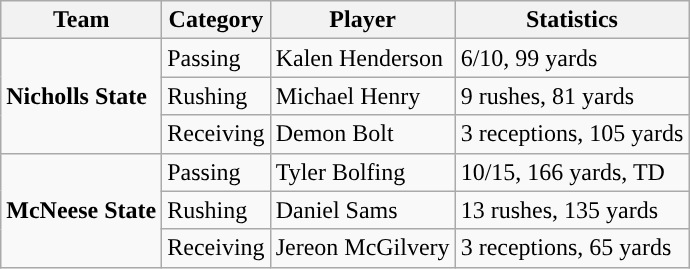<table class="wikitable" style="float: left;">
<tr>
<th>Team</th>
<th>Category</th>
<th>Player</th>
<th>Statistics</th>
</tr>
<tr>
<td rowspan=3><strong>Nicholls State</strong></td>
<td>Passing</td>
<td>Kalen Henderson</td>
<td>6/10, 99 yards</td>
</tr>
<tr>
<td>Rushing</td>
<td>Michael Henry</td>
<td>9 rushes, 81 yards</td>
</tr>
<tr>
<td>Receiving</td>
<td>Demon Bolt</td>
<td>3 receptions, 105 yards</td>
</tr>
<tr>
<td rowspan=3><strong>McNeese State</strong></td>
<td>Passing</td>
<td>Tyler Bolfing</td>
<td>10/15, 166 yards, TD</td>
</tr>
<tr>
<td>Rushing</td>
<td>Daniel Sams</td>
<td>13 rushes, 135 yards</td>
</tr>
<tr>
<td>Receiving</td>
<td>Jereon McGilvery</td>
<td>3 receptions, 65 yards</td>
</tr>
</table>
